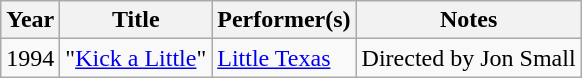<table class="wikitable sortable">
<tr>
<th>Year</th>
<th>Title</th>
<th>Performer(s)</th>
<th class="unsortable">Notes</th>
</tr>
<tr>
<td>1994</td>
<td>"<a href='#'>Kick a Little</a>"</td>
<td><a href='#'>Little Texas</a></td>
<td>Directed by Jon Small</td>
</tr>
</table>
